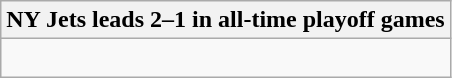<table class="wikitable collapsible collapsed">
<tr>
<th>NY Jets leads 2–1 in all-time playoff games</th>
</tr>
<tr>
<td><br>

</td>
</tr>
</table>
